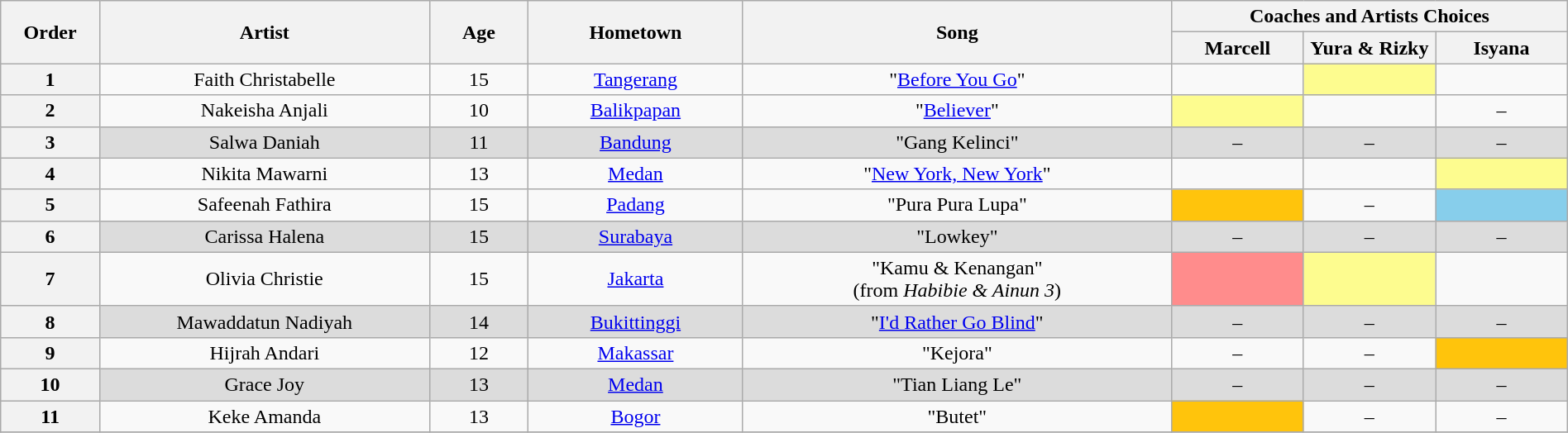<table class="wikitable" style="text-align:center; width:100%;">
<tr>
<th rowspan="2" scope="col" style="width:06%;">Order</th>
<th rowspan="2" scope="col" style="width:20%;">Artist</th>
<th rowspan="2" scope="col" style="width:06%;">Age</th>
<th rowspan="2" scope="col" style="width:13%;">Hometown</th>
<th rowspan="2" scope="col" style="width:26%;">Song</th>
<th colspan="3" scope="col" style="width:40%;">Coaches and Artists Choices</th>
</tr>
<tr>
<th style="width:08%;">Marcell</th>
<th style="width:08%;">Yura & Rizky</th>
<th style="width:08%;">Isyana</th>
</tr>
<tr>
<th>1</th>
<td>Faith Christabelle</td>
<td>15</td>
<td><a href='#'>Tangerang</a></td>
<td>"<a href='#'>Before You Go</a>"</td>
<td><strong></strong></td>
<td style="background:#fdfc8f;"><strong></strong></td>
<td><strong></strong></td>
</tr>
<tr>
<th>2</th>
<td>Nakeisha Anjali</td>
<td>10</td>
<td><a href='#'>Balikpapan</a></td>
<td>"<a href='#'>Believer</a>"</td>
<td style="background:#fdfc8f;"><strong></strong></td>
<td><strong></strong></td>
<td>–</td>
</tr>
<tr style="background:#DCDCDC;">
<th>3</th>
<td>Salwa Daniah</td>
<td>11</td>
<td><a href='#'>Bandung</a></td>
<td>"Gang Kelinci"</td>
<td>–</td>
<td>–</td>
<td>–</td>
</tr>
<tr>
<th>4</th>
<td>Nikita Mawarni</td>
<td>13</td>
<td><a href='#'>Medan</a></td>
<td>"<a href='#'>New York, New York</a>"</td>
<td><strong></strong></td>
<td><strong></strong></td>
<td style="background:#fdfc8f;"><strong></strong></td>
</tr>
<tr>
<th>5</th>
<td>Safeenah Fathira</td>
<td>15</td>
<td><a href='#'>Padang</a></td>
<td>"Pura Pura Lupa"</td>
<td style="background:#ffc40c"><strong></strong></td>
<td>–</td>
<td bgcolor="#87ceeb"><strong></strong></td>
</tr>
<tr style="background:#DCDCDC;">
<th>6</th>
<td>Carissa Halena</td>
<td>15</td>
<td><a href='#'>Surabaya</a></td>
<td>"Lowkey"</td>
<td>–</td>
<td>–</td>
<td>–</td>
</tr>
<tr>
<th>7</th>
<td>Olivia Christie</td>
<td>15</td>
<td><a href='#'>Jakarta</a></td>
<td>"Kamu & Kenangan"<br>(from <em>Habibie & Ainun 3</em>)</td>
<td bgcolor="#FF8C8C"> <strong></strong></td>
<td style="background:#fdfc8f;"><strong></strong></td>
<td><strong></strong></td>
</tr>
<tr style="background:#DCDCDC;">
<th>8</th>
<td>Mawaddatun Nadiyah</td>
<td>14</td>
<td><a href='#'>Bukittinggi</a></td>
<td>"<a href='#'>I'd Rather Go Blind</a>"</td>
<td>–</td>
<td>–</td>
<td>–</td>
</tr>
<tr>
<th>9</th>
<td>Hijrah Andari</td>
<td>12</td>
<td><a href='#'>Makassar</a></td>
<td>"Kejora"</td>
<td>–</td>
<td>–</td>
<td style="background:#ffc40c"><strong></strong></td>
</tr>
<tr style="background:#DCDCDC;">
<th>10</th>
<td>Grace Joy</td>
<td>13</td>
<td><a href='#'>Medan</a></td>
<td>"Tian Liang Le"</td>
<td>–</td>
<td>–</td>
<td>–</td>
</tr>
<tr>
<th>11</th>
<td>Keke Amanda</td>
<td>13</td>
<td><a href='#'>Bogor</a></td>
<td>"Butet"</td>
<td style="background:#ffc40c"><strong></strong></td>
<td>–</td>
<td>–</td>
</tr>
<tr>
</tr>
</table>
